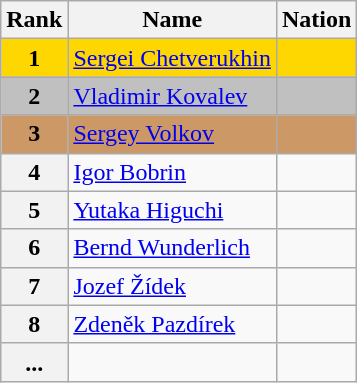<table class="wikitable">
<tr>
<th>Rank</th>
<th>Name</th>
<th>Nation</th>
</tr>
<tr bgcolor="gold">
<td align="center"><strong>1</strong></td>
<td><a href='#'>Sergei Chetverukhin</a></td>
<td></td>
</tr>
<tr bgcolor="silver">
<td align="center"><strong>2</strong></td>
<td><a href='#'>Vladimir Kovalev</a></td>
<td></td>
</tr>
<tr bgcolor="cc9966">
<td align="center"><strong>3</strong></td>
<td><a href='#'>Sergey Volkov</a></td>
<td></td>
</tr>
<tr>
<th>4</th>
<td><a href='#'>Igor Bobrin</a></td>
<td></td>
</tr>
<tr>
<th>5</th>
<td><a href='#'>Yutaka Higuchi</a></td>
<td></td>
</tr>
<tr>
<th>6</th>
<td><a href='#'>Bernd Wunderlich</a></td>
<td></td>
</tr>
<tr>
<th>7</th>
<td><a href='#'>Jozef Žídek</a></td>
<td></td>
</tr>
<tr>
<th>8</th>
<td><a href='#'>Zdeněk Pazdírek</a></td>
<td></td>
</tr>
<tr>
<th>...</th>
<td></td>
<td></td>
</tr>
</table>
